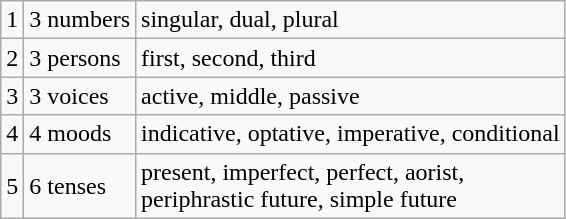<table class="wikitable">
<tr>
<td>1</td>
<td>3 numbers</td>
<td>singular, dual, plural</td>
</tr>
<tr>
<td>2</td>
<td>3 persons</td>
<td>first, second, third</td>
</tr>
<tr>
<td>3</td>
<td>3 voices</td>
<td>active, middle, passive</td>
</tr>
<tr>
<td>4</td>
<td>4 moods</td>
<td>indicative, optative, imperative, conditional</td>
</tr>
<tr>
<td>5</td>
<td>6 tenses</td>
<td>present, imperfect, perfect, aorist,<br>periphrastic future, simple future</td>
</tr>
</table>
